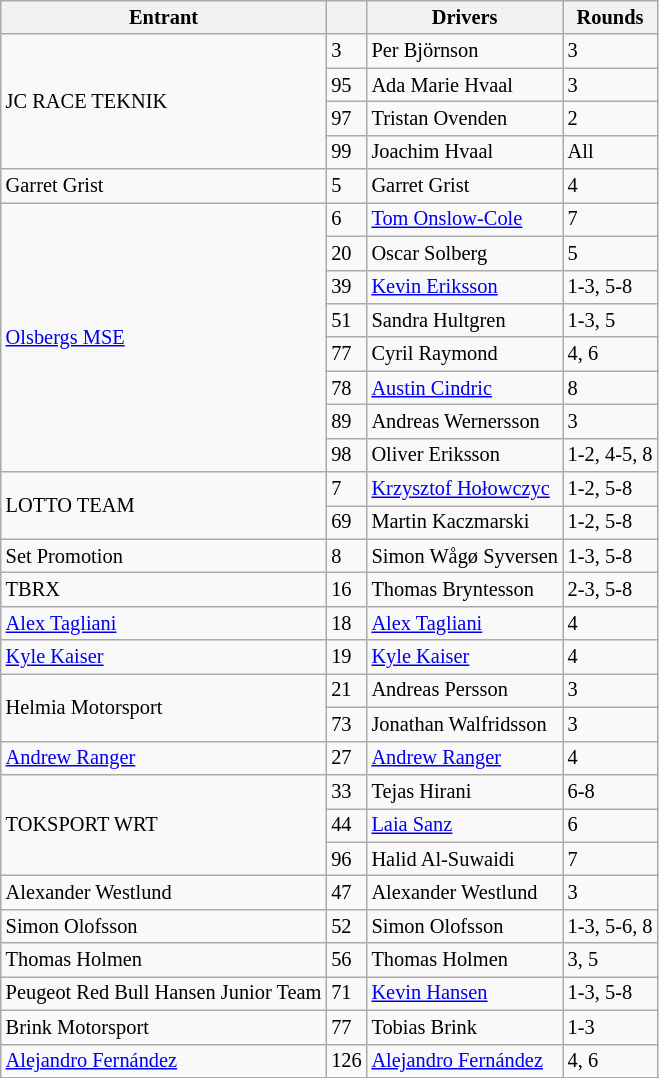<table class="wikitable" style="font-size: 85%">
<tr>
<th>Entrant</th>
<th></th>
<th>Drivers</th>
<th>Rounds</th>
</tr>
<tr>
<td rowspan="4">JC RACE TEKNIK</td>
<td>3</td>
<td> Per Björnson</td>
<td>3</td>
</tr>
<tr>
<td>95</td>
<td> Ada Marie Hvaal</td>
<td>3</td>
</tr>
<tr>
<td>97</td>
<td> Tristan Ovenden</td>
<td>2</td>
</tr>
<tr>
<td>99</td>
<td> Joachim Hvaal</td>
<td>All</td>
</tr>
<tr>
<td>Garret Grist</td>
<td>5</td>
<td> Garret Grist</td>
<td>4</td>
</tr>
<tr>
<td rowspan="8"><a href='#'>Olsbergs MSE</a></td>
<td>6</td>
<td> <a href='#'>Tom Onslow-Cole</a></td>
<td>7</td>
</tr>
<tr>
<td>20</td>
<td> Oscar Solberg</td>
<td>5</td>
</tr>
<tr>
<td>39</td>
<td> <a href='#'>Kevin Eriksson</a></td>
<td>1-3, 5-8</td>
</tr>
<tr>
<td>51</td>
<td> Sandra Hultgren</td>
<td>1-3, 5</td>
</tr>
<tr>
<td>77</td>
<td> Cyril Raymond</td>
<td>4, 6</td>
</tr>
<tr>
<td>78</td>
<td> <a href='#'>Austin Cindric</a></td>
<td>8</td>
</tr>
<tr>
<td>89</td>
<td> Andreas Wernersson</td>
<td>3</td>
</tr>
<tr>
<td>98</td>
<td> Oliver Eriksson</td>
<td>1-2, 4-5, 8</td>
</tr>
<tr>
<td rowspan="2">LOTTO TEAM</td>
<td>7</td>
<td> <a href='#'>Krzysztof Hołowczyc</a></td>
<td>1-2, 5-8</td>
</tr>
<tr>
<td>69</td>
<td> Martin Kaczmarski</td>
<td>1-2, 5-8</td>
</tr>
<tr>
<td>Set Promotion</td>
<td>8</td>
<td> Simon Wågø Syversen</td>
<td>1-3, 5-8</td>
</tr>
<tr>
<td>TBRX</td>
<td>16</td>
<td> Thomas Bryntesson</td>
<td>2-3, 5-8</td>
</tr>
<tr>
<td><a href='#'>Alex Tagliani</a></td>
<td>18</td>
<td> <a href='#'>Alex Tagliani</a></td>
<td>4</td>
</tr>
<tr>
<td><a href='#'>Kyle Kaiser</a></td>
<td>19</td>
<td> <a href='#'>Kyle Kaiser</a></td>
<td>4</td>
</tr>
<tr>
<td rowspan="2">Helmia Motorsport</td>
<td>21</td>
<td> Andreas Persson</td>
<td>3</td>
</tr>
<tr>
<td>73</td>
<td> Jonathan Walfridsson</td>
<td>3</td>
</tr>
<tr>
<td><a href='#'>Andrew Ranger</a></td>
<td>27</td>
<td> <a href='#'>Andrew Ranger</a></td>
<td>4</td>
</tr>
<tr>
<td rowspan="3">TOKSPORT WRT</td>
<td>33</td>
<td> Tejas Hirani</td>
<td>6-8</td>
</tr>
<tr>
<td>44</td>
<td> <a href='#'>Laia Sanz</a></td>
<td>6</td>
</tr>
<tr>
<td>96</td>
<td> Halid Al-Suwaidi</td>
<td>7</td>
</tr>
<tr>
<td>Alexander Westlund</td>
<td>47</td>
<td> Alexander Westlund</td>
<td>3</td>
</tr>
<tr>
<td>Simon Olofsson</td>
<td>52</td>
<td> Simon Olofsson</td>
<td>1-3, 5-6, 8</td>
</tr>
<tr>
<td>Thomas Holmen</td>
<td>56</td>
<td> Thomas Holmen</td>
<td>3, 5</td>
</tr>
<tr>
<td>Peugeot Red Bull Hansen Junior Team</td>
<td>71</td>
<td> <a href='#'>Kevin Hansen</a></td>
<td>1-3, 5-8</td>
</tr>
<tr>
<td>Brink Motorsport</td>
<td>77</td>
<td> Tobias Brink</td>
<td>1-3</td>
</tr>
<tr>
<td><a href='#'>Alejandro Fernández</a></td>
<td>126</td>
<td> <a href='#'>Alejandro Fernández</a></td>
<td>4, 6</td>
</tr>
<tr>
</tr>
</table>
